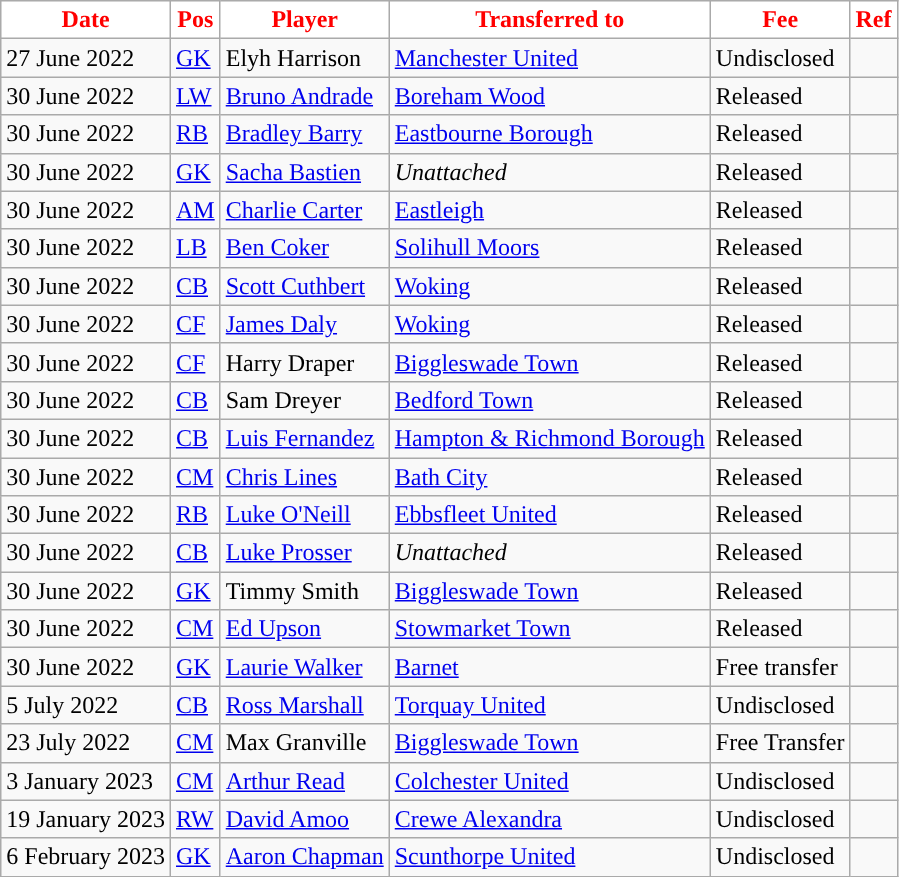<table class="wikitable plainrowheaders sortable">
<tr>
<th style="background:#FFFFFF; color:#FF0000; ">Date</th>
<th style="background:#FFFFFF; color:#FF0000; ">Pos</th>
<th style="background:#FFFFFF; color:#FF0000; ">Player</th>
<th style="background:#FFFFFF; color:#FF0000; ">Transferred to</th>
<th style="background:#FFFFFF; color:#FF0000; ">Fee</th>
<th style="background:#FFFFFF; color:#FF0000; ">Ref</th>
</tr>
<tr>
<td>27 June 2022</td>
<td><a href='#'>GK</a></td>
<td> Elyh Harrison</td>
<td> <a href='#'>Manchester United</a></td>
<td>Undisclosed</td>
<td></td>
</tr>
<tr>
<td>30 June 2022</td>
<td><a href='#'>LW</a></td>
<td> <a href='#'>Bruno Andrade</a></td>
<td> <a href='#'>Boreham Wood</a></td>
<td>Released</td>
<td></td>
</tr>
<tr>
<td>30 June 2022</td>
<td><a href='#'>RB</a></td>
<td> <a href='#'>Bradley Barry</a></td>
<td> <a href='#'>Eastbourne Borough</a></td>
<td>Released</td>
<td></td>
</tr>
<tr>
<td>30 June 2022</td>
<td><a href='#'>GK</a></td>
<td> <a href='#'>Sacha Bastien</a></td>
<td> <em>Unattached</em></td>
<td>Released</td>
<td></td>
</tr>
<tr>
<td>30 June 2022</td>
<td><a href='#'>AM</a></td>
<td> <a href='#'>Charlie Carter</a></td>
<td> <a href='#'>Eastleigh</a></td>
<td>Released</td>
<td></td>
</tr>
<tr>
<td>30 June 2022</td>
<td><a href='#'>LB</a></td>
<td> <a href='#'>Ben Coker</a></td>
<td> <a href='#'>Solihull Moors</a></td>
<td>Released</td>
<td></td>
</tr>
<tr>
<td>30 June 2022</td>
<td><a href='#'>CB</a></td>
<td> <a href='#'>Scott Cuthbert</a></td>
<td> <a href='#'>Woking</a></td>
<td>Released</td>
<td></td>
</tr>
<tr>
<td>30 June 2022</td>
<td><a href='#'>CF</a></td>
<td> <a href='#'>James Daly</a></td>
<td> <a href='#'>Woking</a></td>
<td>Released</td>
<td></td>
</tr>
<tr>
<td>30 June 2022</td>
<td><a href='#'>CF</a></td>
<td> Harry Draper</td>
<td> <a href='#'>Biggleswade Town</a></td>
<td>Released</td>
<td></td>
</tr>
<tr>
<td>30 June 2022</td>
<td><a href='#'>CB</a></td>
<td> Sam Dreyer</td>
<td> <a href='#'>Bedford Town</a></td>
<td>Released</td>
<td></td>
</tr>
<tr>
<td>30 June 2022</td>
<td><a href='#'>CB</a></td>
<td> <a href='#'>Luis Fernandez</a></td>
<td> <a href='#'>Hampton & Richmond Borough</a></td>
<td>Released</td>
<td></td>
</tr>
<tr>
<td>30 June 2022</td>
<td><a href='#'>CM</a></td>
<td> <a href='#'>Chris Lines</a></td>
<td> <a href='#'>Bath City</a></td>
<td>Released</td>
<td></td>
</tr>
<tr>
<td>30 June 2022</td>
<td><a href='#'>RB</a></td>
<td> <a href='#'>Luke O'Neill</a></td>
<td> <a href='#'>Ebbsfleet United</a></td>
<td>Released</td>
<td></td>
</tr>
<tr>
<td>30 June 2022</td>
<td><a href='#'>CB</a></td>
<td> <a href='#'>Luke Prosser</a></td>
<td> <em>Unattached</em></td>
<td>Released</td>
<td></td>
</tr>
<tr>
<td>30 June 2022</td>
<td><a href='#'>GK</a></td>
<td> Timmy Smith</td>
<td> <a href='#'>Biggleswade Town</a></td>
<td>Released</td>
<td></td>
</tr>
<tr>
<td>30 June 2022</td>
<td><a href='#'>CM</a></td>
<td> <a href='#'>Ed Upson</a></td>
<td> <a href='#'>Stowmarket Town</a></td>
<td>Released</td>
<td></td>
</tr>
<tr>
<td>30 June 2022</td>
<td><a href='#'>GK</a></td>
<td> <a href='#'>Laurie Walker</a></td>
<td> <a href='#'>Barnet</a></td>
<td>Free transfer</td>
<td></td>
</tr>
<tr>
<td>5 July 2022</td>
<td><a href='#'>CB</a></td>
<td> <a href='#'>Ross Marshall</a></td>
<td> <a href='#'>Torquay United</a></td>
<td>Undisclosed</td>
<td></td>
</tr>
<tr>
<td>23 July 2022</td>
<td><a href='#'>CM</a></td>
<td> Max Granville</td>
<td> <a href='#'>Biggleswade Town</a></td>
<td>Free Transfer</td>
<td></td>
</tr>
<tr>
<td>3 January 2023</td>
<td><a href='#'>CM</a></td>
<td> <a href='#'>Arthur Read</a></td>
<td> <a href='#'>Colchester United</a></td>
<td>Undisclosed</td>
<td></td>
</tr>
<tr>
<td>19 January 2023</td>
<td><a href='#'>RW</a></td>
<td> <a href='#'>David Amoo</a></td>
<td> <a href='#'>Crewe Alexandra</a></td>
<td>Undisclosed</td>
<td></td>
</tr>
<tr>
<td>6 February 2023</td>
<td><a href='#'>GK</a></td>
<td> <a href='#'>Aaron Chapman</a></td>
<td> <a href='#'>Scunthorpe United</a></td>
<td>Undisclosed</td>
<td></td>
</tr>
</table>
